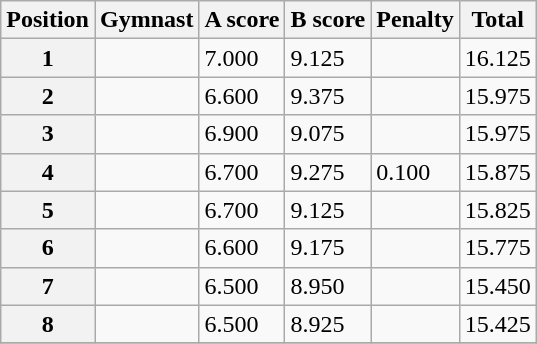<table class="wikitable sortable" style="text-align:left;">
<tr>
<th>Position</th>
<th>Gymnast</th>
<th>A score</th>
<th>B score</th>
<th>Penalty</th>
<th>Total</th>
</tr>
<tr>
<th>1</th>
<td></td>
<td>7.000</td>
<td>9.125</td>
<td></td>
<td>16.125</td>
</tr>
<tr>
<th>2</th>
<td></td>
<td>6.600</td>
<td>9.375</td>
<td></td>
<td>15.975</td>
</tr>
<tr>
<th>3</th>
<td></td>
<td>6.900</td>
<td>9.075</td>
<td></td>
<td>15.975</td>
</tr>
<tr>
<th>4</th>
<td></td>
<td>6.700</td>
<td>9.275</td>
<td>0.100</td>
<td>15.875</td>
</tr>
<tr>
<th>5</th>
<td></td>
<td>6.700</td>
<td>9.125</td>
<td></td>
<td>15.825</td>
</tr>
<tr>
<th>6</th>
<td></td>
<td>6.600</td>
<td>9.175</td>
<td></td>
<td>15.775</td>
</tr>
<tr>
<th>7</th>
<td></td>
<td>6.500</td>
<td>8.950</td>
<td></td>
<td>15.450</td>
</tr>
<tr>
<th>8</th>
<td></td>
<td>6.500</td>
<td>8.925</td>
<td></td>
<td>15.425</td>
</tr>
<tr>
</tr>
</table>
